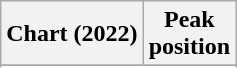<table class="wikitable sortable plainrowheaders" style="text-align:center">
<tr>
<th scope="col">Chart (2022)</th>
<th scope="col">Peak<br> position</th>
</tr>
<tr>
</tr>
<tr>
</tr>
<tr>
</tr>
<tr>
</tr>
</table>
